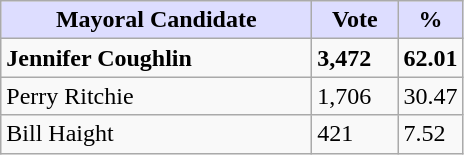<table class="wikitable">
<tr>
<th style="background:#ddf; width:200px;">Mayoral Candidate</th>
<th style="background:#ddf; width:50px;">Vote</th>
<th style="background:#ddf; width:30px;">%</th>
</tr>
<tr>
<td><strong>Jennifer Coughlin</strong></td>
<td><strong>3,472</strong></td>
<td><strong>62.01</strong></td>
</tr>
<tr>
<td>Perry Ritchie</td>
<td>1,706</td>
<td>30.47</td>
</tr>
<tr>
<td>Bill Haight</td>
<td>421</td>
<td>7.52</td>
</tr>
</table>
